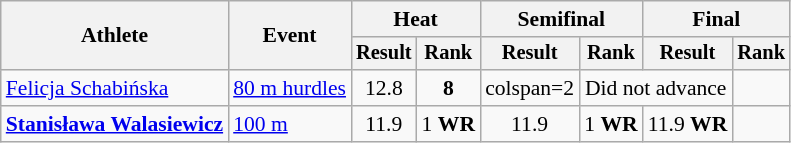<table class="wikitable" style="font-size:90%">
<tr>
<th rowspan="2">Athlete</th>
<th rowspan="2">Event</th>
<th colspan="2">Heat</th>
<th colspan="2">Semifinal</th>
<th colspan="2">Final</th>
</tr>
<tr style="font-size:95%">
<th>Result</th>
<th>Rank</th>
<th>Result</th>
<th>Rank</th>
<th>Result</th>
<th>Rank</th>
</tr>
<tr align=center>
<td align=left><a href='#'>Felicja Schabińska</a></td>
<td align=left><a href='#'>80 m hurdles</a></td>
<td>12.8</td>
<td><strong>8</strong></td>
<td>colspan=2 </td>
<td colspan=2>Did not advance</td>
</tr>
<tr align=center>
<td align=left><strong><a href='#'>Stanisława Walasiewicz</a></strong></td>
<td align=left rowspan=2><a href='#'>100 m</a></td>
<td>11.9</td>
<td>1 <strong>WR</strong></td>
<td>11.9</td>
<td>1 <strong>WR</strong></td>
<td>11.9 <strong>WR</strong></td>
<td></td>
</tr>
</table>
